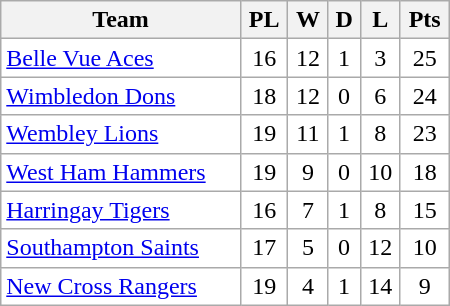<table class=wikitable width="300" style="background:#FFFFFF;">
<tr>
<th>Team</th>
<th>PL</th>
<th>W</th>
<th>D</th>
<th>L</th>
<th>Pts</th>
</tr>
<tr>
<td><a href='#'>Belle Vue Aces</a></td>
<td align="center">16</td>
<td align="center">12</td>
<td align="center">1</td>
<td align="center">3</td>
<td align="center">25</td>
</tr>
<tr>
<td><a href='#'>Wimbledon Dons</a></td>
<td align="center">18</td>
<td align="center">12</td>
<td align="center">0</td>
<td align="center">6</td>
<td align="center">24</td>
</tr>
<tr>
<td><a href='#'>Wembley Lions</a></td>
<td align="center">19</td>
<td align="center">11</td>
<td align="center">1</td>
<td align="center">8</td>
<td align="center">23</td>
</tr>
<tr>
<td><a href='#'>West Ham Hammers</a></td>
<td align="center">19</td>
<td align="center">9</td>
<td align="center">0</td>
<td align="center">10</td>
<td align="center">18</td>
</tr>
<tr>
<td><a href='#'>Harringay Tigers</a></td>
<td align="center">16</td>
<td align="center">7</td>
<td align="center">1</td>
<td align="center">8</td>
<td align="center">15</td>
</tr>
<tr>
<td><a href='#'>Southampton Saints</a></td>
<td align="center">17</td>
<td align="center">5</td>
<td align="center">0</td>
<td align="center">12</td>
<td align="center">10</td>
</tr>
<tr>
<td><a href='#'>New Cross Rangers</a></td>
<td align="center">19</td>
<td align="center">4</td>
<td align="center">1</td>
<td align="center">14</td>
<td align="center">9</td>
</tr>
</table>
